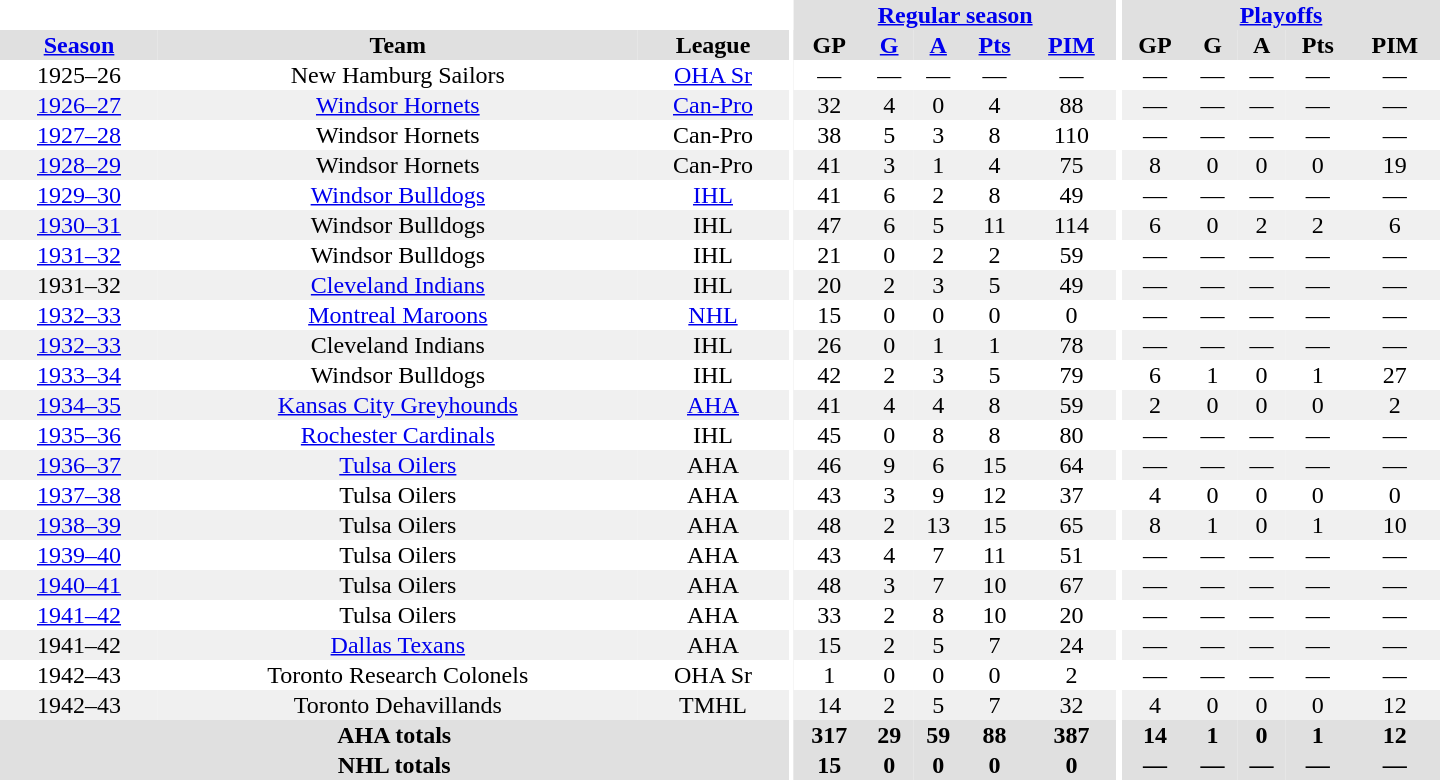<table border="0" cellpadding="1" cellspacing="0" style="text-align:center; width:60em">
<tr bgcolor="#e0e0e0">
<th colspan="3" bgcolor="#ffffff"></th>
<th rowspan="100" bgcolor="#ffffff"></th>
<th colspan="5"><a href='#'>Regular season</a></th>
<th rowspan="100" bgcolor="#ffffff"></th>
<th colspan="5"><a href='#'>Playoffs</a></th>
</tr>
<tr bgcolor="#e0e0e0">
<th><a href='#'>Season</a></th>
<th>Team</th>
<th>League</th>
<th>GP</th>
<th><a href='#'>G</a></th>
<th><a href='#'>A</a></th>
<th><a href='#'>Pts</a></th>
<th><a href='#'>PIM</a></th>
<th>GP</th>
<th>G</th>
<th>A</th>
<th>Pts</th>
<th>PIM</th>
</tr>
<tr>
<td>1925–26</td>
<td>New Hamburg Sailors</td>
<td><a href='#'>OHA Sr</a></td>
<td>—</td>
<td>—</td>
<td>—</td>
<td>—</td>
<td>—</td>
<td>—</td>
<td>—</td>
<td>—</td>
<td>—</td>
<td>—</td>
</tr>
<tr bgcolor="#f0f0f0">
<td><a href='#'>1926–27</a></td>
<td><a href='#'>Windsor Hornets</a></td>
<td><a href='#'>Can-Pro</a></td>
<td>32</td>
<td>4</td>
<td>0</td>
<td>4</td>
<td>88</td>
<td>—</td>
<td>—</td>
<td>—</td>
<td>—</td>
<td>—</td>
</tr>
<tr>
<td><a href='#'>1927–28</a></td>
<td>Windsor Hornets</td>
<td>Can-Pro</td>
<td>38</td>
<td>5</td>
<td>3</td>
<td>8</td>
<td>110</td>
<td>—</td>
<td>—</td>
<td>—</td>
<td>—</td>
<td>—</td>
</tr>
<tr bgcolor="#f0f0f0">
<td><a href='#'>1928–29</a></td>
<td>Windsor Hornets</td>
<td>Can-Pro</td>
<td>41</td>
<td>3</td>
<td>1</td>
<td>4</td>
<td>75</td>
<td>8</td>
<td>0</td>
<td>0</td>
<td>0</td>
<td>19</td>
</tr>
<tr>
<td><a href='#'>1929–30</a></td>
<td><a href='#'>Windsor Bulldogs</a></td>
<td><a href='#'>IHL</a></td>
<td>41</td>
<td>6</td>
<td>2</td>
<td>8</td>
<td>49</td>
<td>—</td>
<td>—</td>
<td>—</td>
<td>—</td>
<td>—</td>
</tr>
<tr bgcolor="#f0f0f0">
<td><a href='#'>1930–31</a></td>
<td>Windsor Bulldogs</td>
<td>IHL</td>
<td>47</td>
<td>6</td>
<td>5</td>
<td>11</td>
<td>114</td>
<td>6</td>
<td>0</td>
<td>2</td>
<td>2</td>
<td>6</td>
</tr>
<tr>
<td><a href='#'>1931–32</a></td>
<td>Windsor Bulldogs</td>
<td>IHL</td>
<td>21</td>
<td>0</td>
<td>2</td>
<td>2</td>
<td>59</td>
<td>—</td>
<td>—</td>
<td>—</td>
<td>—</td>
<td>—</td>
</tr>
<tr bgcolor="#f0f0f0">
<td>1931–32</td>
<td><a href='#'>Cleveland Indians</a></td>
<td>IHL</td>
<td>20</td>
<td>2</td>
<td>3</td>
<td>5</td>
<td>49</td>
<td>—</td>
<td>—</td>
<td>—</td>
<td>—</td>
<td>—</td>
</tr>
<tr>
<td><a href='#'>1932–33</a></td>
<td><a href='#'>Montreal Maroons</a></td>
<td><a href='#'>NHL</a></td>
<td>15</td>
<td>0</td>
<td>0</td>
<td>0</td>
<td>0</td>
<td>—</td>
<td>—</td>
<td>—</td>
<td>—</td>
<td>—</td>
</tr>
<tr bgcolor="#f0f0f0">
<td><a href='#'>1932–33</a></td>
<td>Cleveland Indians</td>
<td>IHL</td>
<td>26</td>
<td>0</td>
<td>1</td>
<td>1</td>
<td>78</td>
<td>—</td>
<td>—</td>
<td>—</td>
<td>—</td>
<td>—</td>
</tr>
<tr>
<td><a href='#'>1933–34</a></td>
<td>Windsor Bulldogs</td>
<td>IHL</td>
<td>42</td>
<td>2</td>
<td>3</td>
<td>5</td>
<td>79</td>
<td>6</td>
<td>1</td>
<td>0</td>
<td>1</td>
<td>27</td>
</tr>
<tr bgcolor="#f0f0f0">
<td><a href='#'>1934–35</a></td>
<td><a href='#'>Kansas City Greyhounds</a></td>
<td><a href='#'>AHA</a></td>
<td>41</td>
<td>4</td>
<td>4</td>
<td>8</td>
<td>59</td>
<td>2</td>
<td>0</td>
<td>0</td>
<td>0</td>
<td>2</td>
</tr>
<tr>
<td><a href='#'>1935–36</a></td>
<td><a href='#'>Rochester Cardinals</a></td>
<td>IHL</td>
<td>45</td>
<td>0</td>
<td>8</td>
<td>8</td>
<td>80</td>
<td>—</td>
<td>—</td>
<td>—</td>
<td>—</td>
<td>—</td>
</tr>
<tr bgcolor="#f0f0f0">
<td><a href='#'>1936–37</a></td>
<td><a href='#'>Tulsa Oilers</a></td>
<td>AHA</td>
<td>46</td>
<td>9</td>
<td>6</td>
<td>15</td>
<td>64</td>
<td>—</td>
<td>—</td>
<td>—</td>
<td>—</td>
<td>—</td>
</tr>
<tr>
<td><a href='#'>1937–38</a></td>
<td>Tulsa Oilers</td>
<td>AHA</td>
<td>43</td>
<td>3</td>
<td>9</td>
<td>12</td>
<td>37</td>
<td>4</td>
<td>0</td>
<td>0</td>
<td>0</td>
<td>0</td>
</tr>
<tr bgcolor="#f0f0f0">
<td><a href='#'>1938–39</a></td>
<td>Tulsa Oilers</td>
<td>AHA</td>
<td>48</td>
<td>2</td>
<td>13</td>
<td>15</td>
<td>65</td>
<td>8</td>
<td>1</td>
<td>0</td>
<td>1</td>
<td>10</td>
</tr>
<tr>
<td><a href='#'>1939–40</a></td>
<td>Tulsa Oilers</td>
<td>AHA</td>
<td>43</td>
<td>4</td>
<td>7</td>
<td>11</td>
<td>51</td>
<td>—</td>
<td>—</td>
<td>—</td>
<td>—</td>
<td>—</td>
</tr>
<tr bgcolor="#f0f0f0">
<td><a href='#'>1940–41</a></td>
<td>Tulsa Oilers</td>
<td>AHA</td>
<td>48</td>
<td>3</td>
<td>7</td>
<td>10</td>
<td>67</td>
<td>—</td>
<td>—</td>
<td>—</td>
<td>—</td>
<td>—</td>
</tr>
<tr>
<td><a href='#'>1941–42</a></td>
<td>Tulsa Oilers</td>
<td>AHA</td>
<td>33</td>
<td>2</td>
<td>8</td>
<td>10</td>
<td>20</td>
<td>—</td>
<td>—</td>
<td>—</td>
<td>—</td>
<td>—</td>
</tr>
<tr bgcolor="#f0f0f0">
<td>1941–42</td>
<td><a href='#'>Dallas Texans</a></td>
<td>AHA</td>
<td>15</td>
<td>2</td>
<td>5</td>
<td>7</td>
<td>24</td>
<td>—</td>
<td>—</td>
<td>—</td>
<td>—</td>
<td>—</td>
</tr>
<tr>
<td>1942–43</td>
<td>Toronto Research Colonels</td>
<td>OHA Sr</td>
<td>1</td>
<td>0</td>
<td>0</td>
<td>0</td>
<td>2</td>
<td>—</td>
<td>—</td>
<td>—</td>
<td>—</td>
<td>—</td>
</tr>
<tr bgcolor="#f0f0f0">
<td>1942–43</td>
<td>Toronto Dehavillands</td>
<td>TMHL</td>
<td>14</td>
<td>2</td>
<td>5</td>
<td>7</td>
<td>32</td>
<td>4</td>
<td>0</td>
<td>0</td>
<td>0</td>
<td>12</td>
</tr>
<tr bgcolor="#e0e0e0">
<th colspan="3">AHA totals</th>
<th>317</th>
<th>29</th>
<th>59</th>
<th>88</th>
<th>387</th>
<th>14</th>
<th>1</th>
<th>0</th>
<th>1</th>
<th>12</th>
</tr>
<tr bgcolor="#e0e0e0">
<th colspan="3">NHL totals</th>
<th>15</th>
<th>0</th>
<th>0</th>
<th>0</th>
<th>0</th>
<th>—</th>
<th>—</th>
<th>—</th>
<th>—</th>
<th>—</th>
</tr>
</table>
